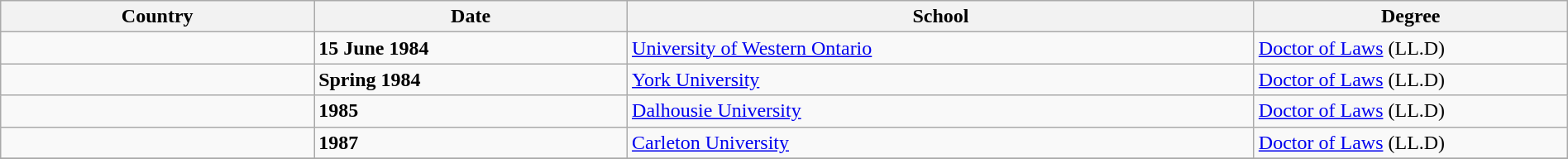<table class="wikitable" style="width:100%;">
<tr>
<th style="width:20%;">Country</th>
<th style="width:20%;">Date</th>
<th style="width:40%;">School</th>
<th style="width:20%;">Degree</th>
</tr>
<tr>
<td></td>
<td><strong>15 June 1984</strong></td>
<td><a href='#'>University of Western Ontario</a></td>
<td><a href='#'>Doctor of Laws</a> (LL.D)  </td>
</tr>
<tr>
<td></td>
<td><strong>Spring 1984</strong></td>
<td><a href='#'>York University</a></td>
<td><a href='#'>Doctor of Laws</a> (LL.D)  </td>
</tr>
<tr>
<td></td>
<td><strong>1985</strong></td>
<td><a href='#'>Dalhousie University</a></td>
<td><a href='#'>Doctor of Laws</a> (LL.D)  </td>
</tr>
<tr>
<td></td>
<td><strong>1987</strong></td>
<td><a href='#'>Carleton University</a></td>
<td><a href='#'>Doctor of Laws</a> (LL.D)  </td>
</tr>
<tr>
</tr>
</table>
